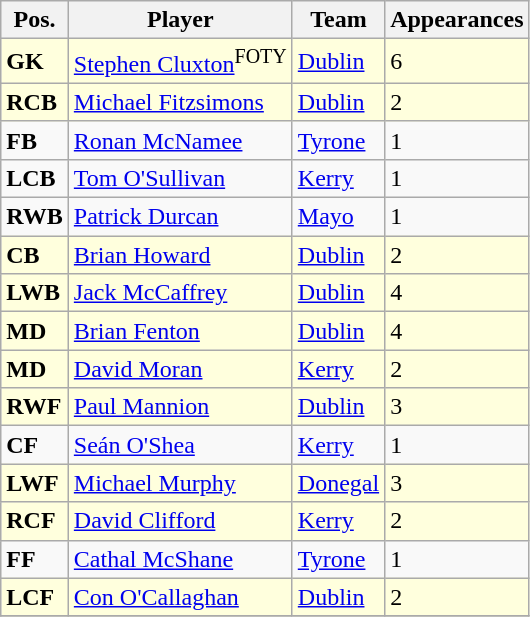<table class="wikitable">
<tr>
<th>Pos.</th>
<th>Player</th>
<th>Team</th>
<th>Appearances</th>
</tr>
<tr bgcolor="#FFFFDD">
<td><strong>GK</strong></td>
<td> <a href='#'>Stephen Cluxton</a><sup>FOTY</sup></td>
<td><a href='#'>Dublin</a></td>
<td>6</td>
</tr>
<tr bgcolor="#FFFFDD">
<td><strong>RCB</strong></td>
<td> <a href='#'>Michael Fitzsimons</a></td>
<td><a href='#'>Dublin</a></td>
<td>2</td>
</tr>
<tr>
<td><strong>FB</strong></td>
<td> <a href='#'>Ronan McNamee</a></td>
<td><a href='#'>Tyrone</a></td>
<td>1</td>
</tr>
<tr>
<td><strong>LCB</strong></td>
<td> <a href='#'>Tom O'Sullivan</a></td>
<td><a href='#'>Kerry</a></td>
<td>1</td>
</tr>
<tr>
<td><strong>RWB</strong></td>
<td> <a href='#'>Patrick Durcan</a></td>
<td><a href='#'>Mayo</a></td>
<td>1</td>
</tr>
<tr bgcolor="#FFFFDD">
<td><strong>CB</strong></td>
<td> <a href='#'>Brian Howard</a></td>
<td><a href='#'>Dublin</a></td>
<td>2</td>
</tr>
<tr bgcolor="#FFFFDD">
<td><strong>LWB</strong></td>
<td> <a href='#'>Jack McCaffrey</a></td>
<td><a href='#'>Dublin</a></td>
<td>4</td>
</tr>
<tr bgcolor="#FFFFDD">
<td><strong>MD</strong></td>
<td> <a href='#'>Brian Fenton</a></td>
<td><a href='#'>Dublin</a></td>
<td>4</td>
</tr>
<tr bgcolor="#FFFFDD">
<td><strong>MD</strong></td>
<td> <a href='#'>David Moran</a></td>
<td><a href='#'>Kerry</a></td>
<td>2</td>
</tr>
<tr bgcolor="#FFFFDD">
<td><strong>RWF</strong></td>
<td> <a href='#'>Paul Mannion</a></td>
<td><a href='#'>Dublin</a></td>
<td>3</td>
</tr>
<tr>
<td><strong>CF</strong></td>
<td> <a href='#'>Seán O'Shea</a></td>
<td><a href='#'>Kerry</a></td>
<td>1</td>
</tr>
<tr bgcolor="#FFFFDD">
<td><strong>LWF</strong></td>
<td> <a href='#'>Michael Murphy</a></td>
<td><a href='#'>Donegal</a></td>
<td>3</td>
</tr>
<tr bgcolor="#FFFFDD">
<td><strong>RCF</strong></td>
<td> <a href='#'>David Clifford</a></td>
<td><a href='#'>Kerry</a></td>
<td>2</td>
</tr>
<tr>
<td><strong>FF</strong></td>
<td> <a href='#'>Cathal McShane</a></td>
<td><a href='#'>Tyrone</a></td>
<td>1</td>
</tr>
<tr bgcolor="#FFFFDD">
<td><strong>LCF</strong></td>
<td> <a href='#'>Con O'Callaghan</a></td>
<td><a href='#'>Dublin</a></td>
<td>2</td>
</tr>
<tr>
</tr>
</table>
